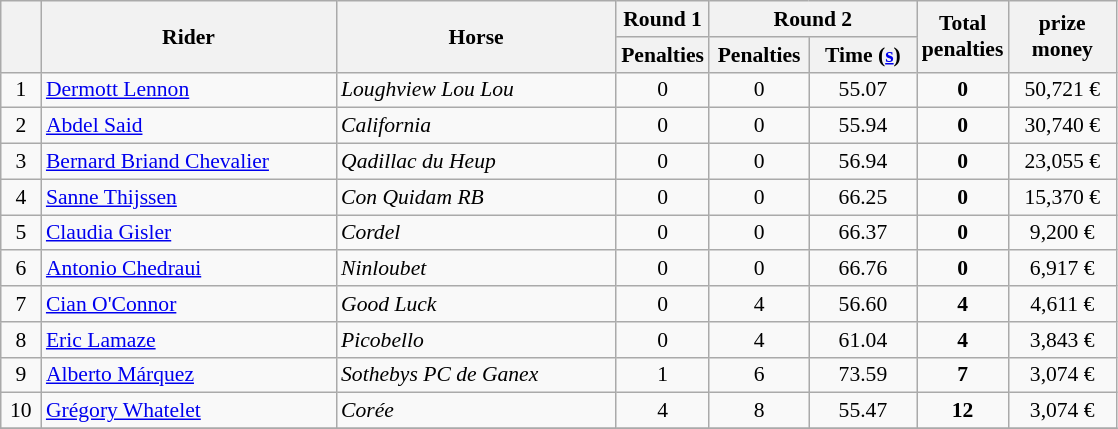<table class="wikitable" style="font-size: 90%; text-align:center">
<tr>
<th rowspan=2 width=20></th>
<th rowspan=2 width=190>Rider</th>
<th rowspan=2 width=180>Horse</th>
<th>Round 1</th>
<th colspan=2>Round 2</th>
<th rowspan=2>Total<br>penalties</th>
<th rowspan=2 width=65>prize<br>money</th>
</tr>
<tr>
<th width=50>Penalties</th>
<th width=60>Penalties</th>
<th width=65>Time (<a href='#'>s</a>)</th>
</tr>
<tr>
<td>1</td>
<td align=left> <a href='#'>Dermott Lennon</a></td>
<td align=left><em>Loughview Lou Lou</em></td>
<td>0</td>
<td>0</td>
<td>55.07</td>
<td><strong>0</strong></td>
<td>50,721 €</td>
</tr>
<tr>
<td>2</td>
<td align=left> <a href='#'>Abdel Said</a></td>
<td align=left><em>California</em></td>
<td>0</td>
<td>0</td>
<td>55.94</td>
<td><strong>0</strong></td>
<td>30,740 €</td>
</tr>
<tr>
<td>3</td>
<td align=left> <a href='#'>Bernard Briand Chevalier</a></td>
<td align=left><em>Qadillac du Heup</em></td>
<td>0</td>
<td>0</td>
<td>56.94</td>
<td><strong>0</strong></td>
<td>23,055 €</td>
</tr>
<tr>
<td>4</td>
<td align=left> <a href='#'>Sanne Thijssen</a></td>
<td align=left><em>Con Quidam RB</em></td>
<td>0</td>
<td>0</td>
<td>66.25</td>
<td><strong>0</strong></td>
<td>15,370 €</td>
</tr>
<tr>
<td>5</td>
<td align=left> <a href='#'>Claudia Gisler</a></td>
<td align=left><em>Cordel</em></td>
<td>0</td>
<td>0</td>
<td>66.37</td>
<td><strong>0</strong></td>
<td>9,200 €</td>
</tr>
<tr>
<td>6</td>
<td align=left> <a href='#'>Antonio Chedraui</a></td>
<td align=left><em>Ninloubet</em></td>
<td>0</td>
<td>0</td>
<td>66.76</td>
<td><strong>0</strong></td>
<td>6,917 €</td>
</tr>
<tr>
<td>7</td>
<td align=left> <a href='#'>Cian O'Connor</a></td>
<td align=left><em>Good Luck</em></td>
<td>0</td>
<td>4</td>
<td>56.60</td>
<td><strong>4</strong></td>
<td>4,611 €</td>
</tr>
<tr>
<td>8</td>
<td align=left> <a href='#'>Eric Lamaze</a></td>
<td align=left><em>Picobello</em></td>
<td>0</td>
<td>4</td>
<td>61.04</td>
<td><strong>4</strong></td>
<td>3,843 €</td>
</tr>
<tr>
<td>9</td>
<td align=left> <a href='#'>Alberto Márquez</a></td>
<td align=left><em>Sothebys PC de Ganex</em></td>
<td>1</td>
<td>6</td>
<td>73.59</td>
<td><strong>7</strong></td>
<td>3,074 €</td>
</tr>
<tr>
<td>10</td>
<td align=left> <a href='#'>Grégory Whatelet</a></td>
<td align=left><em>Corée</em></td>
<td>4</td>
<td>8</td>
<td>55.47</td>
<td><strong>12</strong></td>
<td>3,074 €</td>
</tr>
<tr>
</tr>
</table>
